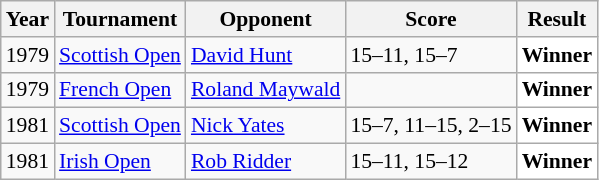<table class="sortable wikitable" style="font-size: 90%;">
<tr>
<th>Year</th>
<th>Tournament</th>
<th>Opponent</th>
<th>Score</th>
<th>Result</th>
</tr>
<tr>
<td align="center">1979</td>
<td align="left"><a href='#'>Scottish Open</a></td>
<td align="left"> <a href='#'>David Hunt</a></td>
<td align="left">15–11, 15–7</td>
<td style="text-align:left; background:white"> <strong>Winner</strong></td>
</tr>
<tr>
<td align="center">1979</td>
<td align="left"><a href='#'>French Open</a></td>
<td align="left"> <a href='#'>Roland Maywald</a></td>
<td align="left"></td>
<td style="text-align:left; background:white"> <strong>Winner</strong></td>
</tr>
<tr>
<td align="center">1981</td>
<td align="left"><a href='#'>Scottish Open</a></td>
<td align="left"> <a href='#'>Nick Yates</a></td>
<td align="left">15–7, 11–15, 2–15</td>
<td style="text-align:left; background:white"> <strong>Winner</strong></td>
</tr>
<tr>
<td align="center">1981</td>
<td align="left"><a href='#'>Irish Open</a></td>
<td align="left"> <a href='#'>Rob Ridder</a></td>
<td align="left">15–11, 15–12</td>
<td style="text-align:left; background:white"> <strong>Winner</strong></td>
</tr>
</table>
